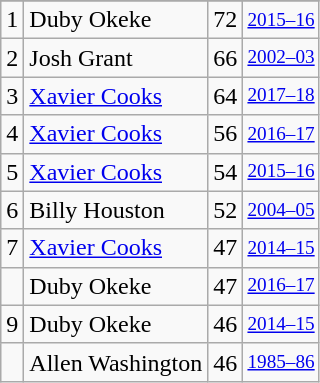<table class="wikitable">
<tr>
</tr>
<tr>
<td>1</td>
<td>Duby Okeke</td>
<td>72</td>
<td style="font-size:80%;"><a href='#'>2015–16</a></td>
</tr>
<tr>
<td>2</td>
<td>Josh Grant</td>
<td>66</td>
<td style="font-size:80%;"><a href='#'>2002–03</a></td>
</tr>
<tr>
<td>3</td>
<td><a href='#'>Xavier Cooks</a></td>
<td>64</td>
<td style="font-size:80%;"><a href='#'>2017–18</a></td>
</tr>
<tr>
<td>4</td>
<td><a href='#'>Xavier Cooks</a></td>
<td>56</td>
<td style="font-size:80%;"><a href='#'>2016–17</a></td>
</tr>
<tr>
<td>5</td>
<td><a href='#'>Xavier Cooks</a></td>
<td>54</td>
<td style="font-size:80%;"><a href='#'>2015–16</a></td>
</tr>
<tr>
<td>6</td>
<td>Billy Houston</td>
<td>52</td>
<td style="font-size:80%;"><a href='#'>2004–05</a></td>
</tr>
<tr>
<td>7</td>
<td><a href='#'>Xavier Cooks</a></td>
<td>47</td>
<td style="font-size:80%;"><a href='#'>2014–15</a></td>
</tr>
<tr>
<td></td>
<td>Duby Okeke</td>
<td>47</td>
<td style="font-size:80%;"><a href='#'>2016–17</a></td>
</tr>
<tr>
<td>9</td>
<td>Duby Okeke</td>
<td>46</td>
<td style="font-size:80%;"><a href='#'>2014–15</a></td>
</tr>
<tr>
<td></td>
<td>Allen Washington</td>
<td>46</td>
<td style="font-size:80%;"><a href='#'>1985–86</a></td>
</tr>
</table>
